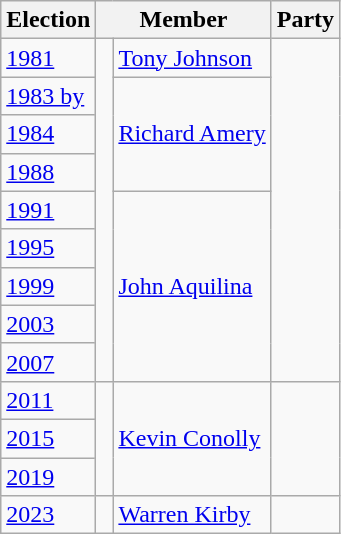<table class="wikitable">
<tr>
<th>Election</th>
<th colspan="2">Member</th>
<th>Party</th>
</tr>
<tr>
<td><a href='#'>1981</a></td>
<td rowspan="9" > </td>
<td><a href='#'>Tony Johnson</a></td>
<td rowspan="9"></td>
</tr>
<tr>
<td><a href='#'>1983 by</a></td>
<td rowspan="3"><a href='#'>Richard Amery</a></td>
</tr>
<tr>
<td><a href='#'>1984</a></td>
</tr>
<tr>
<td><a href='#'>1988</a></td>
</tr>
<tr>
<td><a href='#'>1991</a></td>
<td rowspan="5"><a href='#'>John Aquilina</a></td>
</tr>
<tr>
<td><a href='#'>1995</a></td>
</tr>
<tr>
<td><a href='#'>1999</a></td>
</tr>
<tr>
<td><a href='#'>2003</a></td>
</tr>
<tr>
<td><a href='#'>2007</a></td>
</tr>
<tr>
<td><a href='#'>2011</a></td>
<td rowspan="3" > </td>
<td rowspan="3"><a href='#'>Kevin Conolly</a></td>
<td rowspan="3"></td>
</tr>
<tr>
<td><a href='#'>2015</a></td>
</tr>
<tr>
<td><a href='#'>2019</a></td>
</tr>
<tr>
<td><a href='#'>2023</a></td>
<td> </td>
<td><a href='#'>Warren Kirby</a></td>
<td></td>
</tr>
</table>
